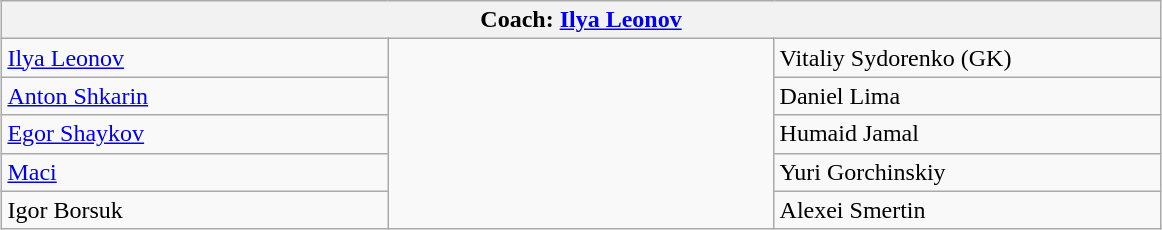<table class="wikitable"  style="margin:1em auto;">
<tr>
<th width="750" colspan="3"><strong>Coach: <a href='#'>Ilya Leonov</a></strong></th>
</tr>
<tr>
<td width="250"> <a href='#'>Ilya Leonov</a></td>
<td width="250" rowspan="6"></td>
<td width="250"> Vitaliy Sydorenko (GK)</td>
</tr>
<tr>
<td width="250"> <a href='#'>Anton Shkarin</a></td>
<td width="250"> Daniel Lima</td>
</tr>
<tr>
<td width="250"> <a href='#'>Egor Shaykov</a></td>
<td width="250"> Humaid Jamal</td>
</tr>
<tr>
<td width="250"> <a href='#'>Maci</a></td>
<td width="250"> Yuri Gorchinskiy</td>
</tr>
<tr>
<td width="250"> Igor Borsuk</td>
<td width="250"> Alexei Smertin</td>
</tr>
</table>
